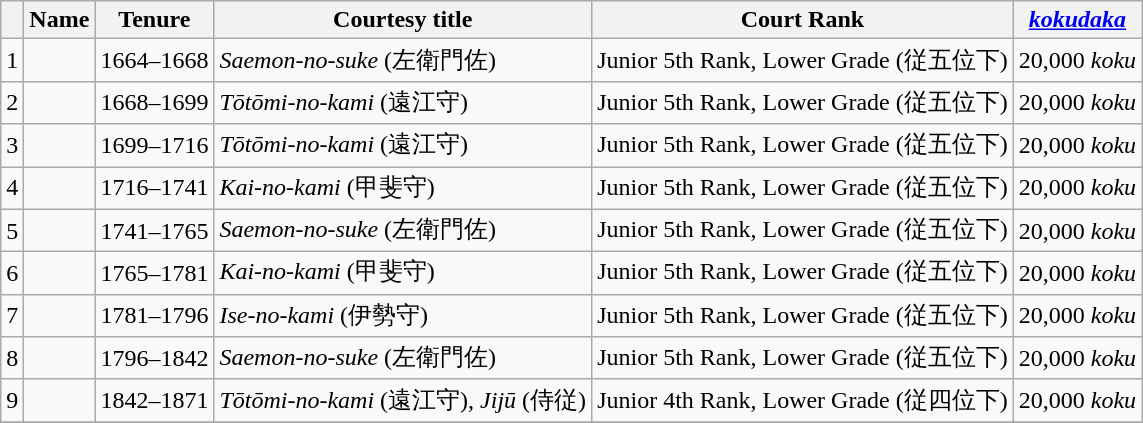<table class=wikitable>
<tr>
<th></th>
<th>Name</th>
<th>Tenure</th>
<th>Courtesy title</th>
<th>Court Rank</th>
<th><em><a href='#'>kokudaka</a></em></th>
</tr>
<tr>
<td>1</td>
<td></td>
<td>1664–1668</td>
<td><em>Saemon-no-suke</em> (左衛門佐)</td>
<td>Junior 5th Rank, Lower Grade (従五位下)</td>
<td>20,000 <em>koku</em></td>
</tr>
<tr>
<td>2</td>
<td></td>
<td>1668–1699</td>
<td><em>Tōtōmi-no-kami</em> (遠江守)</td>
<td>Junior 5th Rank, Lower Grade (従五位下)</td>
<td>20,000 <em>koku</em></td>
</tr>
<tr>
<td>3</td>
<td></td>
<td>1699–1716</td>
<td><em>Tōtōmi-no-kami</em> (遠江守)</td>
<td>Junior 5th Rank, Lower Grade (従五位下)</td>
<td>20,000 <em>koku</em></td>
</tr>
<tr>
<td>4</td>
<td></td>
<td>1716–1741</td>
<td><em>Kai-no-kami</em> (甲斐守)</td>
<td>Junior 5th Rank, Lower Grade (従五位下)</td>
<td>20,000 <em>koku</em></td>
</tr>
<tr>
<td>5</td>
<td></td>
<td>1741–1765</td>
<td><em>Saemon-no-suke</em> (左衛門佐)</td>
<td>Junior 5th Rank, Lower Grade (従五位下)</td>
<td>20,000 <em>koku</em></td>
</tr>
<tr>
<td>6</td>
<td></td>
<td>1765–1781</td>
<td><em>Kai-no-kami</em> (甲斐守)</td>
<td>Junior 5th Rank, Lower Grade (従五位下)</td>
<td>20,000 <em>koku</em></td>
</tr>
<tr>
<td>7</td>
<td></td>
<td>1781–1796</td>
<td><em>Ise-no-kami</em> (伊勢守)</td>
<td>Junior 5th Rank, Lower Grade (従五位下)</td>
<td>20,000 <em>koku</em></td>
</tr>
<tr>
<td>8</td>
<td></td>
<td>1796–1842</td>
<td><em>Saemon-no-suke</em> (左衛門佐)</td>
<td>Junior 5th Rank, Lower Grade (従五位下)</td>
<td>20,000 <em>koku</em></td>
</tr>
<tr>
<td>9</td>
<td></td>
<td>1842–1871</td>
<td><em>Tōtōmi-no-kami</em> (遠江守), <em>Jijū</em> (侍従)</td>
<td>Junior 4th Rank, Lower Grade (従四位下)</td>
<td>20,000 <em>koku</em></td>
</tr>
<tr>
</tr>
</table>
